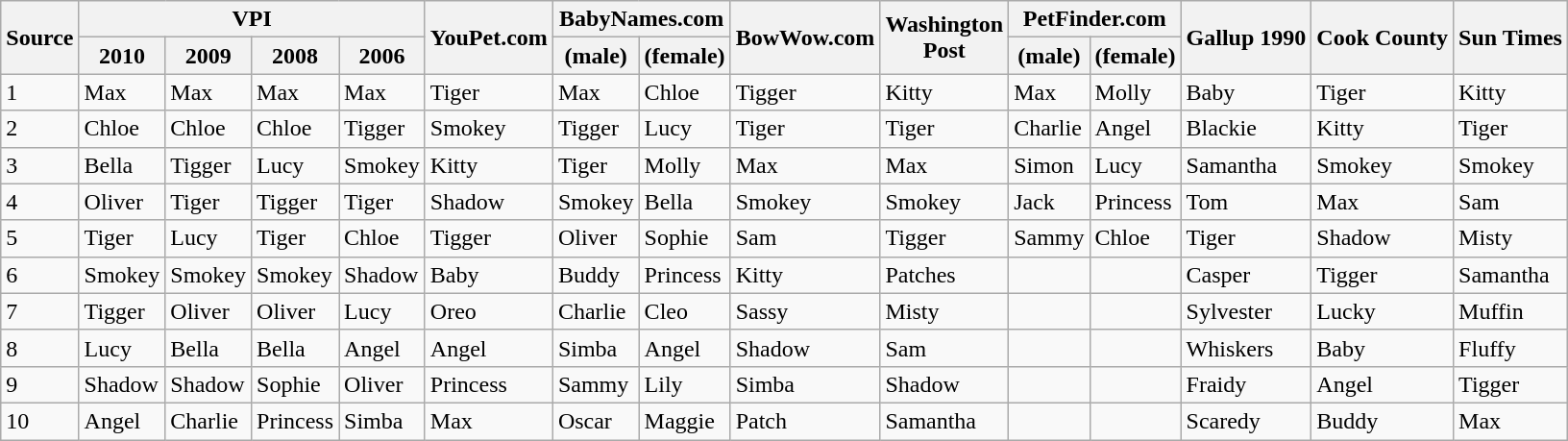<table class="wikitable">
<tr>
<th rowspan=2>Source</th>
<th colspan=4>VPI</th>
<th rowspan=2>YouPet.com</th>
<th colspan=2>BabyNames.com</th>
<th rowspan=2>BowWow.com</th>
<th rowspan=2>Washington<br>Post</th>
<th colspan=2>PetFinder.com</th>
<th rowspan=2>Gallup 1990</th>
<th rowspan=2>Cook County</th>
<th rowspan=2>Sun Times</th>
</tr>
<tr>
<th>2010<br></th>
<th>2009</th>
<th>2008</th>
<th>2006</th>
<th>(male)</th>
<th>(female)</th>
<th>(male)</th>
<th>(female)</th>
</tr>
<tr>
<td>1</td>
<td>Max</td>
<td>Max</td>
<td>Max</td>
<td>Max</td>
<td>Tiger</td>
<td>Max</td>
<td>Chloe</td>
<td>Tigger</td>
<td>Kitty</td>
<td>Max</td>
<td>Molly</td>
<td>Baby</td>
<td>Tiger</td>
<td>Kitty</td>
</tr>
<tr>
<td>2</td>
<td>Chloe</td>
<td>Chloe</td>
<td>Chloe</td>
<td>Tigger</td>
<td>Smokey</td>
<td>Tigger</td>
<td>Lucy</td>
<td>Tiger</td>
<td>Tiger</td>
<td>Charlie</td>
<td>Angel</td>
<td>Blackie</td>
<td>Kitty</td>
<td>Tiger</td>
</tr>
<tr>
<td>3</td>
<td>Bella</td>
<td>Tigger</td>
<td>Lucy</td>
<td>Smokey</td>
<td>Kitty</td>
<td>Tiger</td>
<td>Molly</td>
<td>Max</td>
<td>Max</td>
<td>Simon</td>
<td>Lucy</td>
<td>Samantha</td>
<td>Smokey</td>
<td>Smokey</td>
</tr>
<tr>
<td>4</td>
<td>Oliver</td>
<td>Tiger</td>
<td>Tigger</td>
<td>Tiger</td>
<td>Shadow</td>
<td>Smokey</td>
<td>Bella</td>
<td>Smokey</td>
<td>Smokey</td>
<td>Jack</td>
<td>Princess</td>
<td>Tom</td>
<td>Max</td>
<td>Sam</td>
</tr>
<tr>
<td>5</td>
<td>Tiger</td>
<td>Lucy</td>
<td>Tiger</td>
<td>Chloe</td>
<td>Tigger</td>
<td>Oliver</td>
<td>Sophie</td>
<td>Sam</td>
<td>Tigger</td>
<td>Sammy</td>
<td>Chloe</td>
<td>Tiger</td>
<td>Shadow</td>
<td>Misty</td>
</tr>
<tr>
<td>6</td>
<td>Smokey</td>
<td>Smokey</td>
<td>Smokey</td>
<td>Shadow</td>
<td>Baby</td>
<td>Buddy</td>
<td>Princess</td>
<td>Kitty</td>
<td>Patches</td>
<td></td>
<td></td>
<td>Casper</td>
<td>Tigger</td>
<td>Samantha</td>
</tr>
<tr>
<td>7</td>
<td>Tigger</td>
<td>Oliver</td>
<td>Oliver</td>
<td>Lucy</td>
<td>Oreo</td>
<td>Charlie</td>
<td>Cleo</td>
<td>Sassy</td>
<td>Misty</td>
<td></td>
<td></td>
<td>Sylvester</td>
<td>Lucky</td>
<td>Muffin</td>
</tr>
<tr>
<td>8</td>
<td>Lucy</td>
<td>Bella</td>
<td>Bella</td>
<td>Angel</td>
<td>Angel</td>
<td>Simba</td>
<td>Angel</td>
<td>Shadow</td>
<td>Sam</td>
<td></td>
<td></td>
<td>Whiskers</td>
<td>Baby</td>
<td>Fluffy</td>
</tr>
<tr>
<td>9</td>
<td>Shadow</td>
<td>Shadow</td>
<td>Sophie</td>
<td>Oliver</td>
<td>Princess</td>
<td>Sammy</td>
<td>Lily</td>
<td>Simba</td>
<td>Shadow</td>
<td></td>
<td></td>
<td>Fraidy</td>
<td>Angel</td>
<td>Tigger</td>
</tr>
<tr>
<td>10</td>
<td>Angel</td>
<td>Charlie</td>
<td>Princess</td>
<td>Simba</td>
<td>Max</td>
<td>Oscar</td>
<td>Maggie</td>
<td>Patch</td>
<td>Samantha</td>
<td></td>
<td></td>
<td>Scaredy</td>
<td>Buddy</td>
<td>Max</td>
</tr>
</table>
